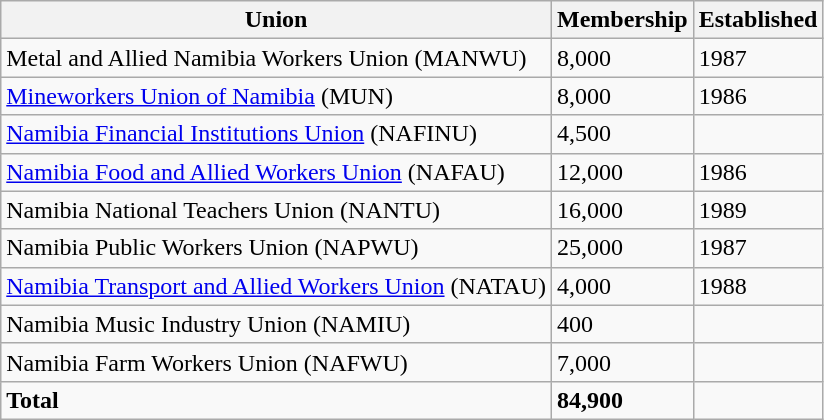<table class="wikitable">
<tr>
<th>Union</th>
<th>Membership</th>
<th>Established</th>
</tr>
<tr>
<td>Metal and Allied Namibia Workers Union (MANWU)</td>
<td>8,000</td>
<td>1987</td>
</tr>
<tr>
<td><a href='#'>Mineworkers Union of Namibia</a> (MUN)</td>
<td>8,000</td>
<td>1986</td>
</tr>
<tr>
<td><a href='#'>Namibia Financial Institutions Union</a> (NAFINU)</td>
<td>4,500</td>
<td></td>
</tr>
<tr>
<td><a href='#'>Namibia Food and Allied Workers Union</a> (NAFAU)</td>
<td>12,000</td>
<td>1986</td>
</tr>
<tr>
<td>Namibia National Teachers Union (NANTU)</td>
<td>16,000</td>
<td>1989</td>
</tr>
<tr>
<td>Namibia Public Workers Union (NAPWU)</td>
<td>25,000</td>
<td>1987</td>
</tr>
<tr>
<td><a href='#'>Namibia Transport and Allied Workers Union</a> (NATAU)</td>
<td>4,000</td>
<td>1988</td>
</tr>
<tr>
<td>Namibia Music Industry Union (NAMIU)</td>
<td>400</td>
<td></td>
</tr>
<tr>
<td>Namibia Farm Workers Union (NAFWU)</td>
<td>7,000</td>
<td></td>
</tr>
<tr>
<td><strong>Total</strong></td>
<td><strong>84,900</strong></td>
<td></td>
</tr>
</table>
